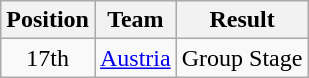<table class="wikitable" style="text-align: center;">
<tr>
<th>Position</th>
<th>Team</th>
<th>Result</th>
</tr>
<tr>
<td>17th</td>
<td> <a href='#'>Austria</a></td>
<td>Group Stage</td>
</tr>
</table>
